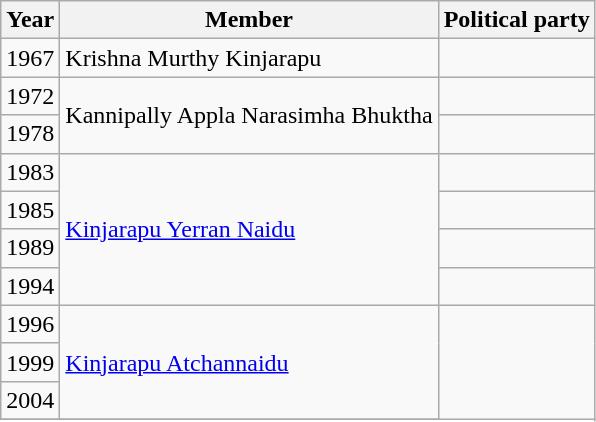<table class="wikitable sortable">
<tr>
<th>Year</th>
<th>Member</th>
<th colspan="2">Political party</th>
</tr>
<tr>
<td>1967</td>
<td>Krishna Murthy Kinjarapu</td>
<td></td>
</tr>
<tr>
<td>1972</td>
<td rowspan=2>Kannipally Appla Narasimha Bhuktha</td>
<td></td>
</tr>
<tr>
<td>1978</td>
</tr>
<tr>
<td>1983</td>
<td rowspan=4><a href='#'>Kinjarapu Yerran Naidu</a></td>
<td></td>
</tr>
<tr>
<td>1985</td>
</tr>
<tr>
<td>1989</td>
<td></td>
</tr>
<tr>
<td>1994</td>
<td></td>
</tr>
<tr>
<td>1996</td>
<td rowspan="3"><a href='#'>Kinjarapu Atchannaidu</a></td>
</tr>
<tr>
<td>1999</td>
</tr>
<tr>
<td>2004</td>
</tr>
<tr>
</tr>
</table>
